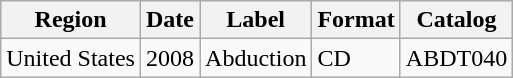<table class="wikitable">
<tr>
<th>Region</th>
<th>Date</th>
<th>Label</th>
<th>Format</th>
<th>Catalog</th>
</tr>
<tr>
<td>United States</td>
<td>2008</td>
<td>Abduction</td>
<td>CD</td>
<td>ABDT040</td>
</tr>
</table>
